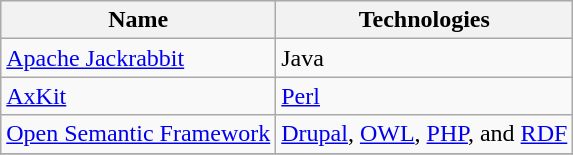<table class="wikitable sortable">
<tr style="background:#EFEFEF">
<th>Name</th>
<th>Technologies</th>
</tr>
<tr>
<td><a href='#'>Apache Jackrabbit</a></td>
<td>Java</td>
</tr>
<tr>
<td><a href='#'>AxKit</a></td>
<td><a href='#'>Perl</a></td>
</tr>
<tr>
<td><a href='#'>Open Semantic Framework</a></td>
<td><a href='#'>Drupal</a>, <a href='#'>OWL</a>, <a href='#'>PHP</a>, and <a href='#'>RDF</a></td>
</tr>
<tr>
</tr>
</table>
